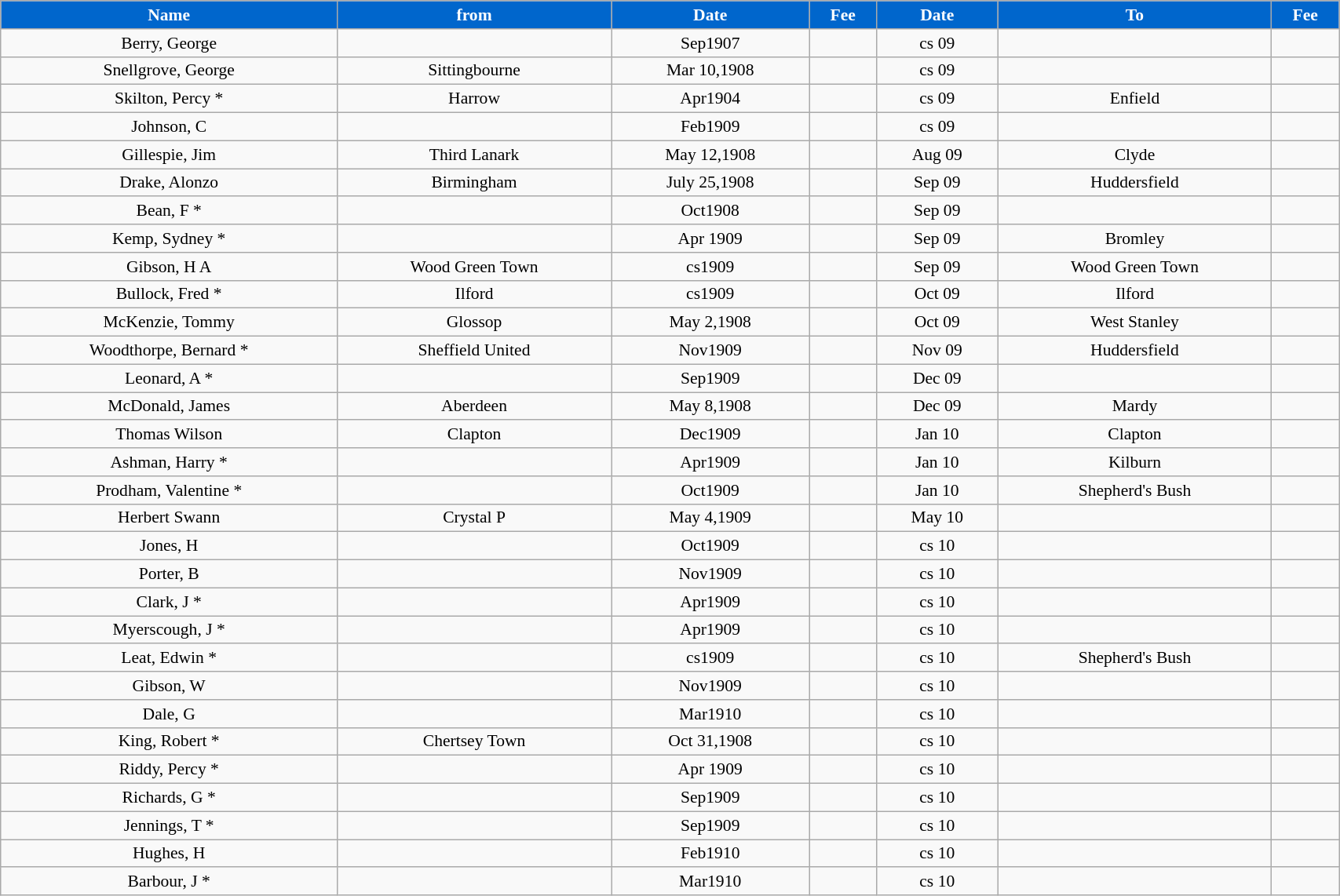<table class="wikitable" style="text-align:center; font-size:90%; width:90%;">
<tr>
<th style="background:#0066CC; color:#FFFFFF; text-align:center;"><strong>Name</strong></th>
<th style="background:#0066CC; color:#FFFFFF; text-align:center;">from</th>
<th style="background:#0066CC; color:#FFFFFF; text-align:center;"><strong>Date</strong></th>
<th style="background:#0066CC; color:#FFFFFF; text-align:center;"><strong>Fee</strong></th>
<th style="background:#0066CC; color:#FFFFFF; text-align:center;"><strong>Date</strong></th>
<th style="background:#0066CC; color:#FFFFFF; text-align:center;"><strong>To</strong></th>
<th style="background:#0066CC; color:#FFFFFF; text-align:center;"><strong>Fee</strong></th>
</tr>
<tr>
<td>Berry, George</td>
<td></td>
<td>Sep1907</td>
<td></td>
<td>cs 09</td>
<td></td>
<td></td>
</tr>
<tr>
<td>Snellgrove, George</td>
<td>Sittingbourne</td>
<td>Mar 10,1908</td>
<td></td>
<td>cs 09</td>
<td></td>
<td></td>
</tr>
<tr>
<td>Skilton, Percy *</td>
<td>Harrow</td>
<td>Apr1904</td>
<td></td>
<td>cs 09</td>
<td>Enfield</td>
<td></td>
</tr>
<tr>
<td>Johnson, C</td>
<td></td>
<td>Feb1909</td>
<td></td>
<td>cs 09</td>
<td></td>
<td></td>
</tr>
<tr>
<td>Gillespie, Jim</td>
<td>Third Lanark</td>
<td>May 12,1908</td>
<td></td>
<td>Aug 09</td>
<td>Clyde</td>
<td></td>
</tr>
<tr>
<td>Drake, Alonzo</td>
<td>Birmingham</td>
<td>July 25,1908</td>
<td></td>
<td>Sep 09</td>
<td>Huddersfield</td>
<td></td>
</tr>
<tr>
<td>Bean, F *</td>
<td></td>
<td>Oct1908</td>
<td></td>
<td>Sep 09</td>
<td></td>
<td></td>
</tr>
<tr>
<td>Kemp, Sydney *</td>
<td></td>
<td>Apr 1909</td>
<td></td>
<td>Sep 09</td>
<td>Bromley</td>
<td></td>
</tr>
<tr>
<td>Gibson, H A</td>
<td>Wood Green Town</td>
<td>cs1909</td>
<td></td>
<td>Sep 09</td>
<td>Wood Green Town</td>
<td></td>
</tr>
<tr>
<td>Bullock, Fred *</td>
<td>Ilford</td>
<td>cs1909</td>
<td></td>
<td>Oct 09</td>
<td>Ilford</td>
<td></td>
</tr>
<tr>
<td>McKenzie, Tommy</td>
<td>Glossop</td>
<td>May 2,1908</td>
<td></td>
<td>Oct 09</td>
<td>West Stanley</td>
<td></td>
</tr>
<tr>
<td>Woodthorpe, Bernard *</td>
<td>Sheffield United</td>
<td>Nov1909</td>
<td></td>
<td>Nov 09</td>
<td>Huddersfield</td>
<td></td>
</tr>
<tr>
<td>Leonard, A *</td>
<td></td>
<td>Sep1909</td>
<td></td>
<td>Dec 09</td>
<td></td>
<td></td>
</tr>
<tr>
<td>McDonald, James</td>
<td>Aberdeen</td>
<td>May 8,1908</td>
<td></td>
<td>Dec 09</td>
<td>Mardy</td>
<td></td>
</tr>
<tr>
<td>Thomas Wilson</td>
<td>Clapton</td>
<td>Dec1909</td>
<td></td>
<td>Jan 10</td>
<td>Clapton</td>
<td></td>
</tr>
<tr>
<td>Ashman, Harry *</td>
<td></td>
<td>Apr1909</td>
<td></td>
<td>Jan 10</td>
<td>Kilburn</td>
<td></td>
</tr>
<tr>
<td>Prodham, Valentine *</td>
<td></td>
<td>Oct1909</td>
<td></td>
<td>Jan 10</td>
<td>Shepherd's Bush</td>
<td></td>
</tr>
<tr>
<td>Herbert Swann</td>
<td>Crystal P</td>
<td>May 4,1909</td>
<td></td>
<td>May 10</td>
<td></td>
<td></td>
</tr>
<tr>
<td>Jones, H</td>
<td></td>
<td>Oct1909</td>
<td></td>
<td>cs 10</td>
<td></td>
<td></td>
</tr>
<tr>
<td>Porter, B</td>
<td></td>
<td>Nov1909</td>
<td></td>
<td>cs 10</td>
<td></td>
<td></td>
</tr>
<tr>
<td>Clark, J *</td>
<td></td>
<td>Apr1909</td>
<td></td>
<td>cs 10</td>
<td></td>
<td></td>
</tr>
<tr>
<td>Myerscough, J *</td>
<td></td>
<td>Apr1909</td>
<td></td>
<td>cs 10</td>
<td></td>
<td></td>
</tr>
<tr>
<td>Leat, Edwin *</td>
<td></td>
<td>cs1909</td>
<td></td>
<td>cs 10</td>
<td>Shepherd's Bush</td>
<td></td>
</tr>
<tr>
<td>Gibson, W</td>
<td></td>
<td>Nov1909</td>
<td></td>
<td>cs 10</td>
<td></td>
<td></td>
</tr>
<tr>
<td>Dale, G</td>
<td></td>
<td>Mar1910</td>
<td></td>
<td>cs 10</td>
<td></td>
<td></td>
</tr>
<tr>
<td>King, Robert *</td>
<td>Chertsey Town</td>
<td>Oct 31,1908</td>
<td></td>
<td>cs 10</td>
<td></td>
<td></td>
</tr>
<tr>
<td>Riddy, Percy *</td>
<td></td>
<td>Apr 1909</td>
<td></td>
<td>cs 10</td>
<td></td>
<td></td>
</tr>
<tr>
<td>Richards, G *</td>
<td></td>
<td>Sep1909</td>
<td></td>
<td>cs 10</td>
<td></td>
<td></td>
</tr>
<tr>
<td>Jennings, T *</td>
<td></td>
<td>Sep1909</td>
<td></td>
<td>cs 10</td>
<td></td>
<td></td>
</tr>
<tr>
<td>Hughes, H</td>
<td></td>
<td>Feb1910</td>
<td></td>
<td>cs 10</td>
<td></td>
<td></td>
</tr>
<tr>
<td>Barbour, J *</td>
<td></td>
<td>Mar1910</td>
<td></td>
<td>cs 10</td>
<td></td>
<td></td>
</tr>
</table>
